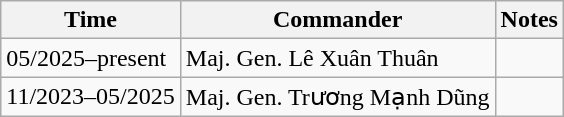<table class="wikitable">
<tr>
<th>Time</th>
<th>Commander</th>
<th>Notes</th>
</tr>
<tr>
<td>05/2025–present</td>
<td>Maj. Gen. Lê Xuân Thuân</td>
<td></td>
</tr>
<tr>
<td>11/2023–05/2025</td>
<td>Maj. Gen. Trương Mạnh Dũng</td>
<td></td>
</tr>
</table>
